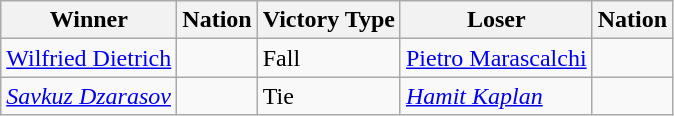<table class="wikitable sortable" style="text-align:left;">
<tr>
<th>Winner</th>
<th>Nation</th>
<th>Victory Type</th>
<th>Loser</th>
<th>Nation</th>
</tr>
<tr>
<td><a href='#'>Wilfried Dietrich</a></td>
<td></td>
<td>Fall</td>
<td><a href='#'>Pietro Marascalchi</a></td>
<td></td>
</tr>
<tr>
<td><em><a href='#'>Savkuz Dzarasov</a></em></td>
<td><em></em></td>
<td>Tie</td>
<td><em><a href='#'>Hamit Kaplan</a></em></td>
<td><em></em></td>
</tr>
</table>
